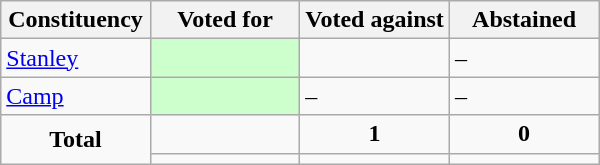<table class="wikitable">
<tr>
<th>Constituency</th>
<th style="width:25%;">Voted for</th>
<th style="width:25%;">Voted against</th>
<th style="width:25%;">Abstained</th>
</tr>
<tr>
<td><a href='#'>Stanley</a></td>
<td style="background-color:#CCFFCC;"></td>
<td></td>
<td>–</td>
</tr>
<tr>
<td><a href='#'>Camp</a></td>
<td style="background-color:#CCFFCC;"></td>
<td>–</td>
<td>–</td>
</tr>
<tr>
<td style="text-align:center;" rowspan="2"><strong>Total</strong></td>
<td></td>
<td style="text-align:center;"><strong>1</strong></td>
<td style="text-align:center;"><strong>0</strong></td>
</tr>
<tr>
<td style="text-align:center;"></td>
<td style="text-align:center;"></td>
<td style="text-align:center;"></td>
</tr>
</table>
